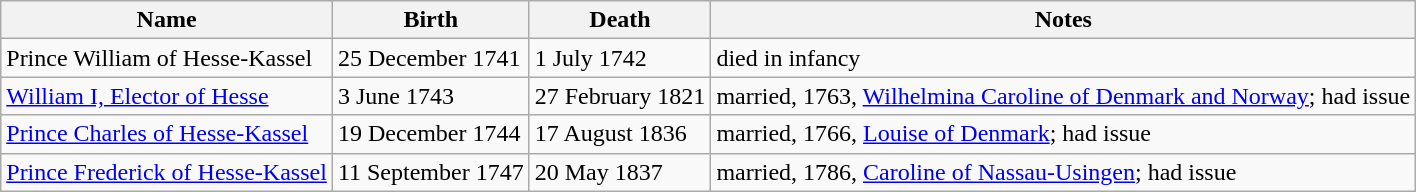<table class="wikitable">
<tr>
<th>Name</th>
<th>Birth</th>
<th>Death</th>
<th>Notes</th>
</tr>
<tr>
<td>Prince William of Hesse-Kassel</td>
<td>25 December 1741</td>
<td>1 July 1742</td>
<td>died in infancy</td>
</tr>
<tr>
<td><a href='#'>William I, Elector of Hesse</a></td>
<td>3 June 1743</td>
<td>27 February 1821</td>
<td>married, 1763, <a href='#'>Wilhelmina Caroline of Denmark and Norway</a>; had issue</td>
</tr>
<tr>
<td><a href='#'>Prince Charles of Hesse-Kassel</a></td>
<td>19 December 1744</td>
<td>17 August 1836</td>
<td>married, 1766, <a href='#'>Louise of Denmark</a>; had issue</td>
</tr>
<tr>
<td><a href='#'>Prince Frederick of Hesse-Kassel</a></td>
<td>11 September 1747</td>
<td>20 May 1837</td>
<td>married, 1786, <a href='#'>Caroline of Nassau-Usingen</a>; had issue</td>
</tr>
</table>
